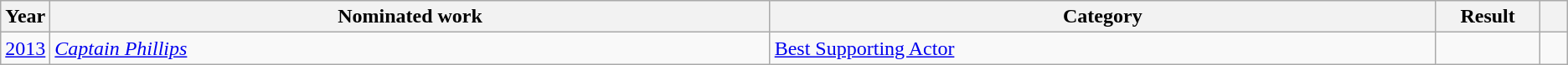<table class=wikitable>
<tr>
<th scope="col" style="width:1em;">Year</th>
<th scope="col" style="width:39em;">Nominated work</th>
<th scope="col" style="width:36em;">Category</th>
<th scope="col" style="width:5em;">Result</th>
<th scope="col" style="width:1em;"></th>
</tr>
<tr>
<td><a href='#'>2013</a></td>
<td><em><a href='#'>Captain Phillips</a></em></td>
<td><a href='#'>Best Supporting Actor</a></td>
<td></td>
<td></td>
</tr>
</table>
